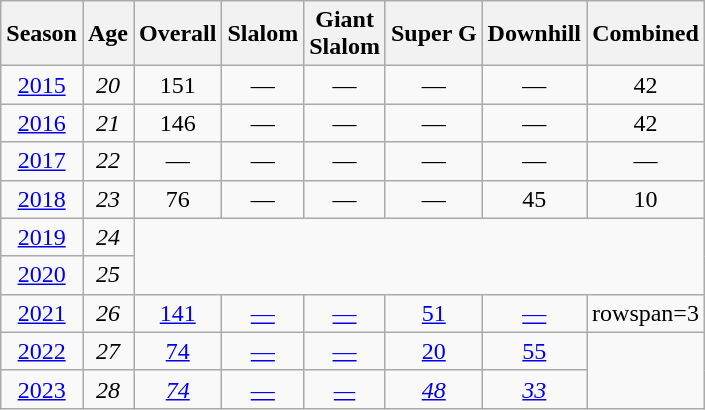<table class=wikitable style="text-align:center">
<tr>
<th>Season</th>
<th>Age</th>
<th>Overall</th>
<th>Slalom</th>
<th>Giant<br>Slalom</th>
<th>Super G</th>
<th>Downhill</th>
<th>Combined</th>
</tr>
<tr>
<td><a href='#'>2015</a></td>
<td><em>20</em></td>
<td>151</td>
<td>—</td>
<td>—</td>
<td>—</td>
<td>—</td>
<td>42</td>
</tr>
<tr>
<td><a href='#'>2016</a></td>
<td><em>21</em></td>
<td>146</td>
<td>—</td>
<td>—</td>
<td>—</td>
<td>—</td>
<td>42</td>
</tr>
<tr>
<td><a href='#'>2017</a></td>
<td><em>22</em></td>
<td>—</td>
<td>—</td>
<td>—</td>
<td>—</td>
<td>—</td>
<td>—</td>
</tr>
<tr>
<td><a href='#'>2018</a></td>
<td><em>23</em></td>
<td>76</td>
<td>—</td>
<td>—</td>
<td>—</td>
<td>45</td>
<td>10</td>
</tr>
<tr>
<td><a href='#'>2019</a></td>
<td><em>24</em></td>
<td colspan=6 rowspan=2><em></em></td>
</tr>
<tr>
<td><a href='#'>2020</a></td>
<td><em>25</em></td>
</tr>
<tr>
<td><a href='#'>2021</a></td>
<td><em>26</em></td>
<td><a href='#'>141</a></td>
<td><a href='#'>—</a></td>
<td><a href='#'>—</a></td>
<td><a href='#'>51</a></td>
<td><a href='#'>—</a></td>
<td>rowspan=3 </td>
</tr>
<tr>
<td><a href='#'>2022</a></td>
<td><em>27</em></td>
<td><a href='#'>74</a></td>
<td><a href='#'>—</a></td>
<td><a href='#'>—</a></td>
<td><a href='#'>20</a></td>
<td><a href='#'>55</a></td>
</tr>
<tr>
<td><a href='#'>2023</a></td>
<td><em>28</em></td>
<td><em><a href='#'>74</a></em></td>
<td><a href='#'>—</a></td>
<td><em><a href='#'>—</a></em></td>
<td><em><a href='#'>48</a></em></td>
<td><em><a href='#'>33</a></em></td>
</tr>
</table>
